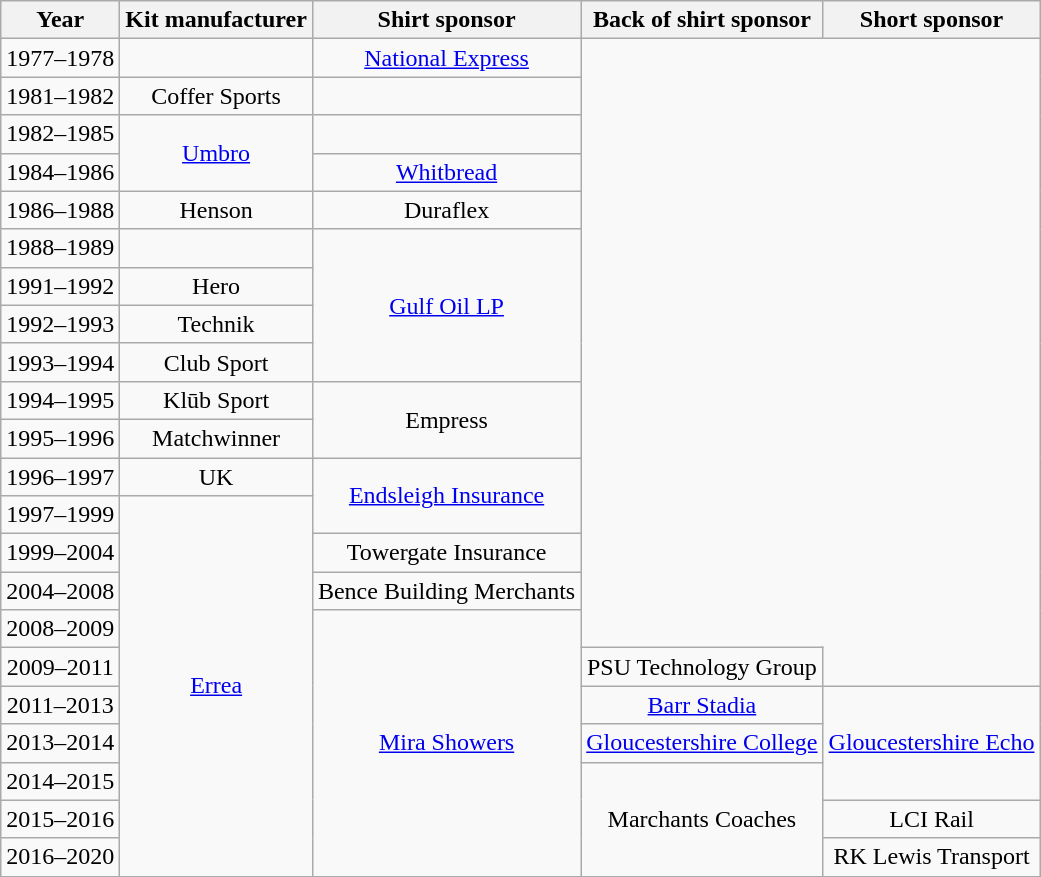<table class="wikitable" style="text-align: center">
<tr>
<th>Year</th>
<th>Kit manufacturer</th>
<th>Shirt sponsor</th>
<th>Back of shirt sponsor</th>
<th>Short sponsor</th>
</tr>
<tr>
<td>1977–1978</td>
<td></td>
<td><a href='#'>National Express</a></td>
</tr>
<tr>
<td>1981–1982</td>
<td>Coffer Sports</td>
<td></td>
</tr>
<tr>
<td>1982–1985</td>
<td rowspan=2><a href='#'>Umbro</a></td>
<td></td>
</tr>
<tr>
<td>1984–1986</td>
<td><a href='#'>Whitbread</a></td>
</tr>
<tr>
<td>1986–1988</td>
<td>Henson</td>
<td>Duraflex</td>
</tr>
<tr>
<td>1988–1989</td>
<td></td>
<td rowspan=4><a href='#'>Gulf Oil LP</a></td>
</tr>
<tr>
<td>1991–1992</td>
<td>Hero</td>
</tr>
<tr>
<td>1992–1993</td>
<td>Technik</td>
</tr>
<tr>
<td>1993–1994</td>
<td>Club Sport</td>
</tr>
<tr>
<td>1994–1995</td>
<td>Klūb Sport</td>
<td rowspan=2>Empress</td>
</tr>
<tr>
<td>1995–1996</td>
<td>Matchwinner</td>
</tr>
<tr>
<td>1996–1997</td>
<td>UK</td>
<td rowspan=2><a href='#'>Endsleigh Insurance</a></td>
</tr>
<tr>
<td>1997–1999</td>
<td rowspan=10><a href='#'>Errea</a></td>
</tr>
<tr>
<td>1999–2004</td>
<td>Towergate Insurance</td>
</tr>
<tr>
<td>2004–2008</td>
<td>Bence Building Merchants</td>
</tr>
<tr>
<td>2008–2009</td>
<td rowspan=7><a href='#'>Mira Showers</a></td>
</tr>
<tr>
<td>2009–2011</td>
<td>PSU Technology Group</td>
</tr>
<tr>
<td>2011–2013</td>
<td><a href='#'>Barr Stadia</a></td>
<td rowspan=3><a href='#'>Gloucestershire Echo</a></td>
</tr>
<tr>
<td>2013–2014</td>
<td><a href='#'>Gloucestershire College</a></td>
</tr>
<tr>
<td>2014–2015</td>
<td rowspan=3>Marchants Coaches</td>
</tr>
<tr>
<td>2015–2016</td>
<td>LCI Rail</td>
</tr>
<tr>
<td>2016–2020</td>
<td>RK Lewis Transport</td>
</tr>
</table>
